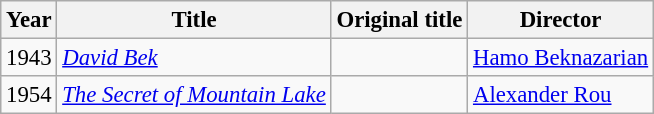<table class="wikitable sortable" style="font-size: 95%">
<tr>
<th>Year</th>
<th>Title</th>
<th>Original title</th>
<th>Director</th>
</tr>
<tr>
<td>1943</td>
<td><em><a href='#'>David Bek</a></em></td>
<td></td>
<td><a href='#'>Hamo Beknazarian</a></td>
</tr>
<tr>
<td>1954</td>
<td><em><a href='#'>The Secret of Mountain Lake</a></em></td>
<td></td>
<td><a href='#'>Alexander Rou</a></td>
</tr>
</table>
